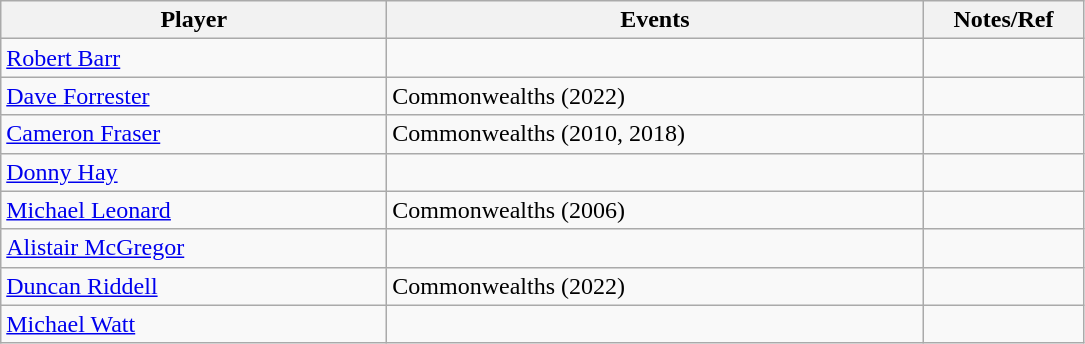<table class="wikitable">
<tr>
<th width=250>Player</th>
<th width=350>Events</th>
<th width=100>Notes/Ref</th>
</tr>
<tr>
<td> <a href='#'>Robert Barr</a></td>
<td></td>
<td></td>
</tr>
<tr>
<td> <a href='#'>Dave Forrester </a></td>
<td>Commonwealths (2022)</td>
<td></td>
</tr>
<tr>
<td> <a href='#'>Cameron Fraser</a></td>
<td>Commonwealths (2010, 2018)</td>
<td></td>
</tr>
<tr>
<td> <a href='#'>Donny Hay</a></td>
<td></td>
<td></td>
</tr>
<tr>
<td> <a href='#'>Michael Leonard</a></td>
<td>Commonwealths (2006)</td>
<td></td>
</tr>
<tr>
<td> <a href='#'>Alistair McGregor</a></td>
<td></td>
<td></td>
</tr>
<tr>
<td> <a href='#'>Duncan Riddell</a></td>
<td>Commonwealths (2022)</td>
<td></td>
</tr>
<tr>
<td> <a href='#'>Michael Watt</a></td>
<td></td>
<td></td>
</tr>
</table>
